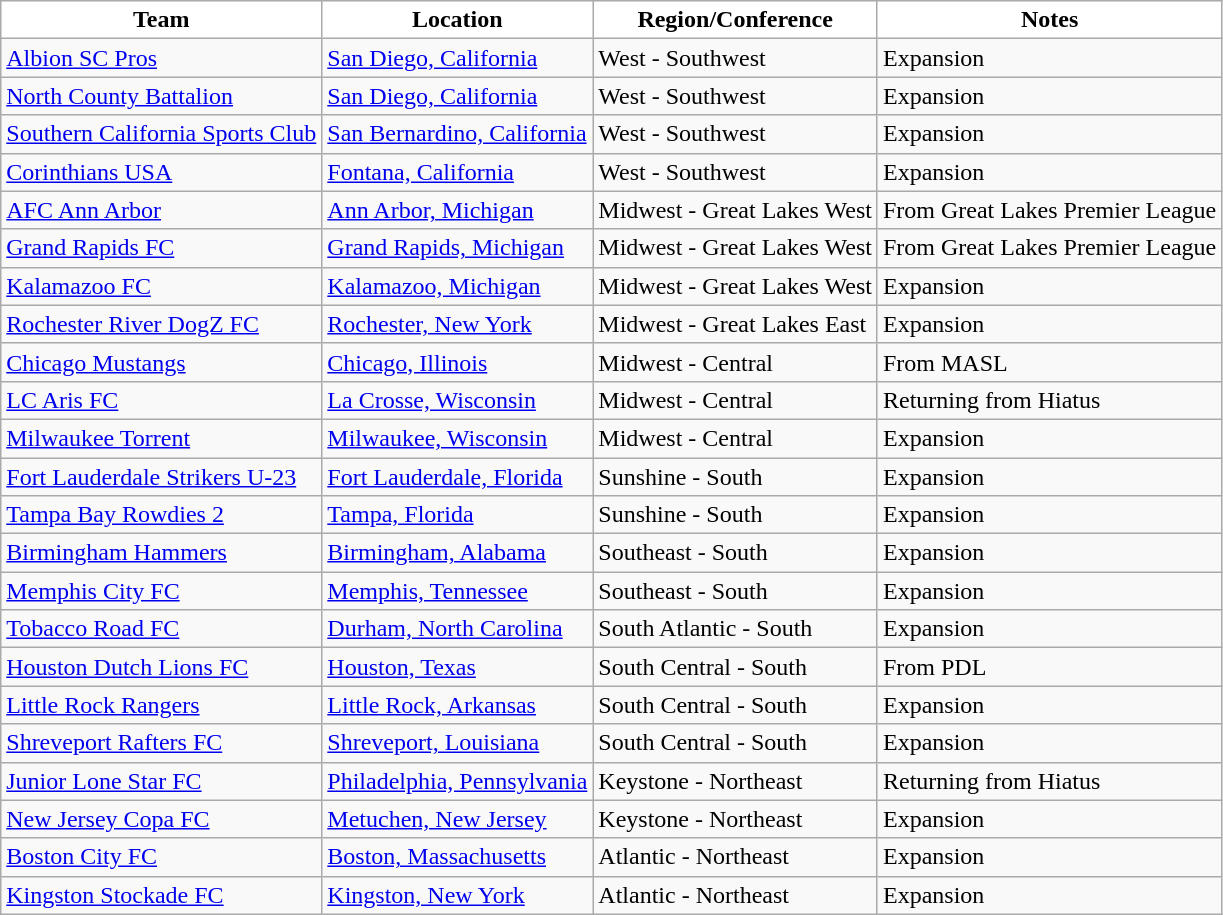<table class="wikitable">
<tr>
<th style="background:white">Team</th>
<th style="background:white">Location</th>
<th style="background:white">Region/Conference</th>
<th style="background:white">Notes</th>
</tr>
<tr>
<td><a href='#'>Albion SC Pros</a></td>
<td><a href='#'>San Diego, California</a></td>
<td>West - Southwest</td>
<td>Expansion</td>
</tr>
<tr>
<td><a href='#'>North County Battalion</a></td>
<td><a href='#'>San Diego, California</a></td>
<td>West - Southwest</td>
<td>Expansion</td>
</tr>
<tr>
<td><a href='#'>Southern California Sports Club</a></td>
<td><a href='#'>San Bernardino, California</a></td>
<td>West - Southwest</td>
<td>Expansion</td>
</tr>
<tr>
<td><a href='#'>Corinthians USA</a></td>
<td><a href='#'>Fontana, California</a></td>
<td>West - Southwest</td>
<td>Expansion</td>
</tr>
<tr>
<td><a href='#'>AFC Ann Arbor</a></td>
<td><a href='#'>Ann Arbor, Michigan</a></td>
<td>Midwest - Great Lakes West</td>
<td>From Great Lakes Premier League</td>
</tr>
<tr>
<td><a href='#'>Grand Rapids FC</a></td>
<td><a href='#'>Grand Rapids, Michigan</a></td>
<td>Midwest - Great Lakes West</td>
<td>From Great Lakes Premier League</td>
</tr>
<tr>
<td><a href='#'>Kalamazoo FC</a></td>
<td><a href='#'>Kalamazoo, Michigan</a></td>
<td>Midwest - Great Lakes West</td>
<td>Expansion</td>
</tr>
<tr>
<td><a href='#'>Rochester River DogZ FC</a></td>
<td><a href='#'>Rochester, New York</a></td>
<td>Midwest - Great Lakes East</td>
<td>Expansion</td>
</tr>
<tr>
<td><a href='#'>Chicago Mustangs</a></td>
<td><a href='#'>Chicago, Illinois</a></td>
<td>Midwest - Central</td>
<td>From MASL</td>
</tr>
<tr>
<td><a href='#'>LC Aris FC</a></td>
<td><a href='#'>La Crosse, Wisconsin</a></td>
<td>Midwest - Central</td>
<td>Returning from Hiatus</td>
</tr>
<tr>
<td><a href='#'>Milwaukee Torrent</a></td>
<td><a href='#'>Milwaukee, Wisconsin</a></td>
<td>Midwest - Central</td>
<td>Expansion</td>
</tr>
<tr>
<td><a href='#'>Fort Lauderdale Strikers U-23</a></td>
<td><a href='#'>Fort Lauderdale, Florida</a></td>
<td>Sunshine - South</td>
<td>Expansion</td>
</tr>
<tr>
<td><a href='#'>Tampa Bay Rowdies 2</a></td>
<td><a href='#'>Tampa, Florida</a></td>
<td>Sunshine - South</td>
<td>Expansion</td>
</tr>
<tr>
<td><a href='#'>Birmingham Hammers</a></td>
<td><a href='#'>Birmingham, Alabama</a></td>
<td>Southeast - South</td>
<td>Expansion</td>
</tr>
<tr>
<td><a href='#'>Memphis City FC</a></td>
<td><a href='#'>Memphis, Tennessee</a></td>
<td>Southeast - South</td>
<td>Expansion</td>
</tr>
<tr>
<td><a href='#'>Tobacco Road FC</a></td>
<td><a href='#'>Durham, North Carolina</a></td>
<td>South Atlantic - South</td>
<td>Expansion</td>
</tr>
<tr>
<td><a href='#'>Houston Dutch Lions FC</a></td>
<td><a href='#'>Houston, Texas</a></td>
<td>South Central - South</td>
<td>From PDL</td>
</tr>
<tr>
<td><a href='#'>Little Rock Rangers</a></td>
<td><a href='#'>Little Rock, Arkansas</a></td>
<td>South Central - South</td>
<td>Expansion</td>
</tr>
<tr>
<td><a href='#'>Shreveport Rafters FC</a></td>
<td><a href='#'>Shreveport, Louisiana</a></td>
<td>South Central - South</td>
<td>Expansion</td>
</tr>
<tr>
<td><a href='#'>Junior Lone Star FC</a></td>
<td><a href='#'>Philadelphia, Pennsylvania</a></td>
<td>Keystone - Northeast</td>
<td>Returning from Hiatus</td>
</tr>
<tr>
<td><a href='#'>New Jersey Copa FC</a></td>
<td><a href='#'>Metuchen, New Jersey</a></td>
<td>Keystone - Northeast</td>
<td>Expansion</td>
</tr>
<tr>
<td><a href='#'>Boston City FC</a></td>
<td><a href='#'>Boston, Massachusetts</a></td>
<td>Atlantic - Northeast</td>
<td>Expansion</td>
</tr>
<tr>
<td><a href='#'>Kingston Stockade FC</a></td>
<td><a href='#'>Kingston, New York</a></td>
<td>Atlantic - Northeast</td>
<td>Expansion</td>
</tr>
</table>
